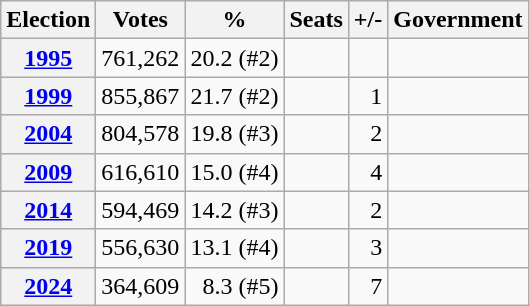<table class="wikitable" style="text-align:right;">
<tr>
<th>Election</th>
<th>Votes</th>
<th>%</th>
<th>Seats</th>
<th>+/-</th>
<th>Government</th>
</tr>
<tr>
<th><a href='#'>1995</a></th>
<td>761,262</td>
<td>20.2 (#2)</td>
<td></td>
<td></td>
<td></td>
</tr>
<tr>
<th><a href='#'>1999</a></th>
<td>855,867</td>
<td>21.7 (#2)</td>
<td></td>
<td> 1</td>
<td></td>
</tr>
<tr>
<th><a href='#'>2004</a></th>
<td>804,578</td>
<td>19.8 (#3)</td>
<td></td>
<td> 2</td>
<td></td>
</tr>
<tr>
<th><a href='#'>2009</a></th>
<td>616,610</td>
<td>15.0 (#4)</td>
<td></td>
<td> 4</td>
<td></td>
</tr>
<tr>
<th><a href='#'>2014</a></th>
<td>594,469</td>
<td>14.2 (#3)</td>
<td></td>
<td> 2</td>
<td></td>
</tr>
<tr>
<th><a href='#'>2019</a></th>
<td>556,630</td>
<td>13.1 (#4)</td>
<td></td>
<td> 3</td>
<td></td>
</tr>
<tr>
<th><a href='#'>2024</a></th>
<td>364,609</td>
<td>8.3 (#5)</td>
<td></td>
<td> 7</td>
<td></td>
</tr>
</table>
